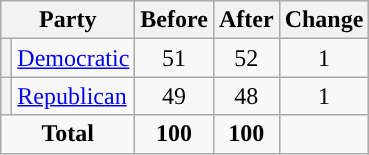<table class="wikitable" style="text-align:center;">
<tr>
<th colspan="2">Party</th>
<th>Before</th>
<th>After</th>
<th>Change</th>
</tr>
<tr>
<th style="background-color:"></th>
<td style="text-align:left;"><a href='#'>Democratic</a></td>
<td>51</td>
<td>52</td>
<td> 1</td>
</tr>
<tr>
<th style="background-color:"></th>
<td style="text-align:left;"><a href='#'>Republican</a></td>
<td>49</td>
<td>48</td>
<td> 1</td>
</tr>
<tr>
<td colspan="2"><strong>Total</strong></td>
<td><strong>100</strong></td>
<td><strong>100</strong></td>
<td></td>
</tr>
</table>
